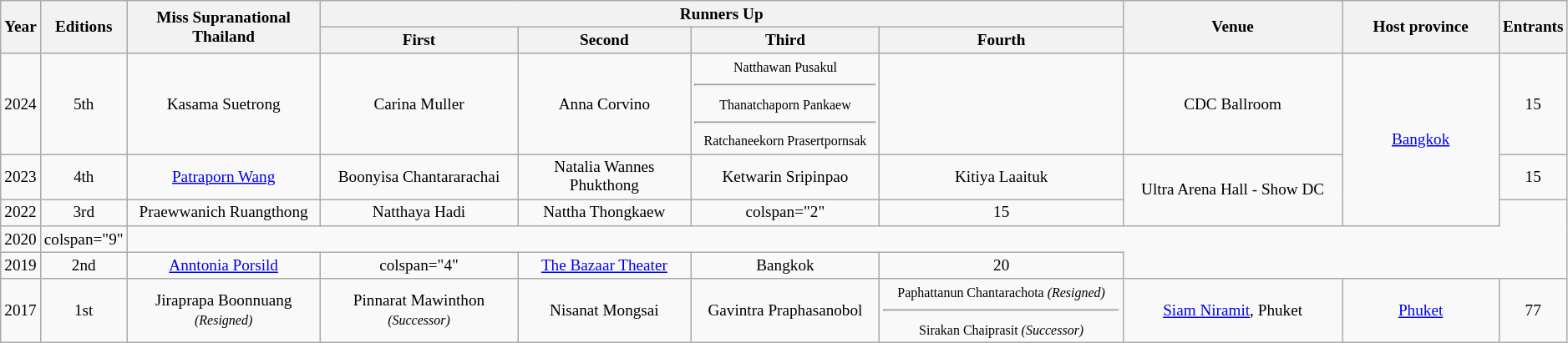<table class="wikitable" style="font-size: 80%;">
<tr>
<th rowspan="2" width="1%">Year</th>
<th rowspan="2" width="1%">Editions</th>
<th rowspan="2"  width="202">Miss Supranational Thailand</th>
<th colspan="4" width="900">Runners Up</th>
<th rowspan="2" width="14%">Venue</th>
<th rowspan="2" width="10%">Host province</th>
<th rowspan="2" width="1%">Entrants</th>
</tr>
<tr>
<th width="190">First</th>
<th width="170">Second</th>
<th width="180">Third</th>
<th width="260">Fourth</th>
</tr>
<tr style="text-align:center;">
<td>2024</td>
<td>5th</td>
<td>Kasama Suetrong<br></td>
<td>Carina Muller<br></td>
<td>Anna Corvino<br></td>
<td><small>Natthawan Pusakul<br></small><hr> <small>Thanatchaporn Pankaew<br></small><hr> <small>Ratchaneekorn Prasertpornsak<br></small></td>
<td></td>
<td>CDC Ballroom</td>
<td rowspan="3"><a href='#'>Bangkok</a></td>
<td>15</td>
</tr>
<tr style="text-align:center;">
<td>2023</td>
<td>4th</td>
<td><a href='#'>Patraporn Wang</a><br></td>
<td>Boonyisa Chantararachai<br></td>
<td>Natalia Wannes Phukthong<br></td>
<td>Ketwarin Sripinpao<br></td>
<td>Kitiya Laaituk<br></td>
<td rowspan="2">Ultra Arena Hall - Show DC</td>
<td>15</td>
</tr>
<tr style="text-align:center;">
<td>2022</td>
<td>3rd</td>
<td>Praewwanich Ruangthong<br></td>
<td>Natthaya Hadi<br></td>
<td>Nattha Thongkaew<br></td>
<td>colspan="2" </td>
<td>15</td>
</tr>
<tr style="text-align:center;">
<td>2020</td>
<td>colspan="9" </td>
</tr>
<tr style="text-align:center;">
<td>2019</td>
<td>2nd</td>
<td><a href='#'>Anntonia Porsild</a><br></td>
<td>colspan="4" </td>
<td><a href='#'>The Bazaar Theater</a></td>
<td>Bangkok</td>
<td>20</td>
</tr>
<tr style="text-align:center;">
<td>2017</td>
<td>1st</td>
<td>Jiraprapa Boonnuang <em><small>(Resigned)</small></em> <br></td>
<td>Pinnarat Mawinthon <em><small>(Successor)</small></em> <br></td>
<td>Nisanat Mongsai<br></td>
<td>Gavintra Praphasanobol<br></td>
<td><small>Paphattanun Chantarachota <em>(Resigned)</em><br></small><hr> <small>Sirakan Chaiprasit <em>(Successor)</em><br></small></td>
<td><a href='#'>Siam Niramit</a>, Phuket</td>
<td><a href='#'>Phuket</a></td>
<td>77</td>
</tr>
</table>
